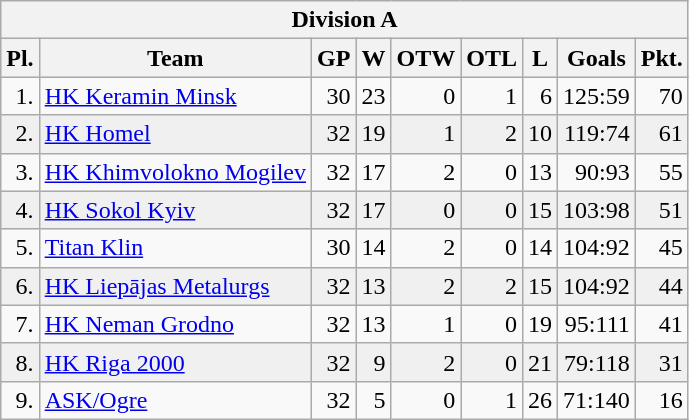<table class="wikitable">
<tr>
<th colspan="10">Division A</th>
</tr>
<tr bgcolor = "#e0e0e0">
<th>Pl.</th>
<th>Team</th>
<th>GP</th>
<th>W</th>
<th>OTW</th>
<th>OTL</th>
<th>L</th>
<th>Goals</th>
<th>Pkt.</th>
</tr>
<tr align="right">
<td>1.</td>
<td align="left"> <a href='#'>HK Keramin Minsk</a></td>
<td>30</td>
<td>23</td>
<td>0</td>
<td>1</td>
<td>6</td>
<td>125:59</td>
<td>70</td>
</tr>
<tr align="right"  bgcolor="#f0f0f0">
<td>2.</td>
<td align="left"> <a href='#'>HK Homel</a></td>
<td>32</td>
<td>19</td>
<td>1</td>
<td>2</td>
<td>10</td>
<td>119:74</td>
<td>61</td>
</tr>
<tr align="right">
<td>3.</td>
<td align="left"> <a href='#'>HK Khimvolokno Mogilev</a></td>
<td>32</td>
<td>17</td>
<td>2</td>
<td>0</td>
<td>13</td>
<td>90:93</td>
<td>55</td>
</tr>
<tr align="right"   bgcolor="#f0f0f0">
<td>4.</td>
<td align="left"> <a href='#'>HK Sokol Kyiv</a></td>
<td>32</td>
<td>17</td>
<td>0</td>
<td>0</td>
<td>15</td>
<td>103:98</td>
<td>51</td>
</tr>
<tr align="right">
<td>5.</td>
<td align="left"> <a href='#'>Titan Klin</a></td>
<td>30</td>
<td>14</td>
<td>2</td>
<td>0</td>
<td>14</td>
<td>104:92</td>
<td>45</td>
</tr>
<tr align="right" bgcolor="#f0f0f0">
<td>6.</td>
<td align="left"> <a href='#'>HK Liepājas Metalurgs</a></td>
<td>32</td>
<td>13</td>
<td>2</td>
<td>2</td>
<td>15</td>
<td>104:92</td>
<td>44</td>
</tr>
<tr align="right">
<td>7.</td>
<td align="left"> <a href='#'>HK Neman Grodno</a></td>
<td>32</td>
<td>13</td>
<td>1</td>
<td>0</td>
<td>19</td>
<td>95:111</td>
<td>41</td>
</tr>
<tr align="right" bgcolor="#f0f0f0">
<td>8.</td>
<td align="left"> <a href='#'>HK Riga 2000</a></td>
<td>32</td>
<td>9</td>
<td>2</td>
<td>0</td>
<td>21</td>
<td>79:118</td>
<td>31</td>
</tr>
<tr align="right">
<td>9.</td>
<td align="left"> <a href='#'>ASK/Ogre</a></td>
<td>32</td>
<td>5</td>
<td>0</td>
<td>1</td>
<td>26</td>
<td>71:140</td>
<td>16</td>
</tr>
</table>
